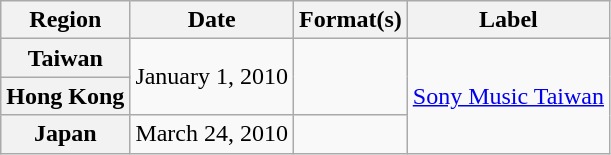<table class="wikitable plainrowheaders">
<tr>
<th>Region</th>
<th>Date</th>
<th>Format(s)</th>
<th>Label</th>
</tr>
<tr>
<th scope="row">Taiwan</th>
<td rowspan="2">January 1, 2010</td>
<td rowspan="2"></td>
<td rowspan="3"><a href='#'>Sony Music Taiwan</a></td>
</tr>
<tr>
<th scope="row">Hong Kong</th>
</tr>
<tr>
<th scope="row">Japan</th>
<td>March 24, 2010</td>
<td></td>
</tr>
</table>
